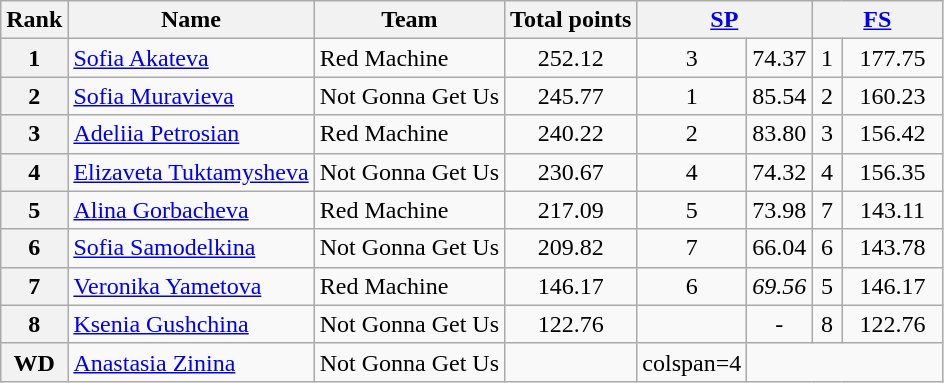<table class="wikitable sortable">
<tr>
<th>Rank</th>
<th>Name</th>
<th>Team</th>
<th>Total points</th>
<th colspan="2" width="80px"><a href='#'>SP</a></th>
<th colspan="2" width="80px"><a href='#'>FS</a></th>
</tr>
<tr>
<th>1</th>
<td><a href='#'>Sofia Akateva</a></td>
<td>Red Machine</td>
<td align="center">252.12</td>
<td align="center">3</td>
<td align="center">74.37</td>
<td align="center">1</td>
<td align="center">177.75</td>
</tr>
<tr>
<th>2</th>
<td><a href='#'>Sofia Muravieva</a></td>
<td>Not Gonna Get Us</td>
<td align="center">245.77</td>
<td align="center">1</td>
<td align="center">85.54</td>
<td align="center">2</td>
<td align="center">160.23</td>
</tr>
<tr>
<th>3</th>
<td><a href='#'>Adeliia Petrosian</a></td>
<td>Red Machine</td>
<td align="center">240.22</td>
<td align="center">2</td>
<td align="center">83.80</td>
<td align="center">3</td>
<td align="center">156.42</td>
</tr>
<tr>
<th>4</th>
<td><a href='#'>Elizaveta Tuktamysheva</a></td>
<td>Not Gonna Get Us</td>
<td align="center">230.67</td>
<td align="center">4</td>
<td align="center">74.32</td>
<td align="center">4</td>
<td align="center">156.35</td>
</tr>
<tr>
<th>5</th>
<td><a href='#'>Alina Gorbacheva</a></td>
<td>Red Machine</td>
<td align="center">217.09</td>
<td align="center">5</td>
<td align="center">73.98</td>
<td align="center">7</td>
<td align="center">143.11</td>
</tr>
<tr>
<th>6</th>
<td><a href='#'>Sofia Samodelkina</a></td>
<td>Not Gonna Get Us</td>
<td align="center">209.82</td>
<td align="center">7</td>
<td align="center">66.04</td>
<td align="center">6</td>
<td align="center">143.78</td>
</tr>
<tr>
<th>7</th>
<td><a href='#'>Veronika Yametova</a> </td>
<td>Red Machine</td>
<td align="center">146.17</td>
<td align="center">6</td>
<td align="center"><em>69.56</em></td>
<td align="center">5</td>
<td align="center">146.17</td>
</tr>
<tr>
<th>8</th>
<td><a href='#'>Ksenia Gushchina</a> </td>
<td>Not Gonna Get Us</td>
<td align="center">122.76</td>
<td align="center"></td>
<td align="center">-</td>
<td align="center">8</td>
<td align="center">122.76</td>
</tr>
<tr>
<th>WD</th>
<td><a href='#'>Anastasia Zinina</a> </td>
<td>Not Gonna Get Us</td>
<td></td>
<td>colspan=4 </td>
</tr>
</table>
